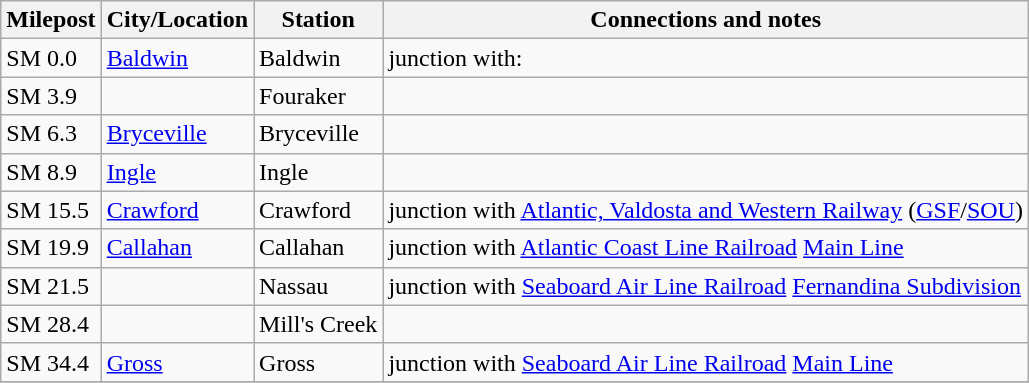<table class="wikitable">
<tr>
<th>Milepost</th>
<th>City/Location</th>
<th>Station</th>
<th>Connections and notes</th>
</tr>
<tr>
<td>SM 0.0</td>
<td><a href='#'>Baldwin</a></td>
<td>Baldwin</td>
<td>junction with:<br></td>
</tr>
<tr>
<td>SM 3.9</td>
<td></td>
<td>Fouraker</td>
<td></td>
</tr>
<tr>
<td>SM 6.3</td>
<td><a href='#'>Bryceville</a></td>
<td>Bryceville</td>
<td></td>
</tr>
<tr>
<td>SM 8.9</td>
<td><a href='#'>Ingle</a></td>
<td>Ingle</td>
<td></td>
</tr>
<tr>
<td>SM 15.5</td>
<td><a href='#'>Crawford</a></td>
<td>Crawford</td>
<td>junction with <a href='#'>Atlantic, Valdosta and Western Railway</a> (<a href='#'>GSF</a>/<a href='#'>SOU</a>)</td>
</tr>
<tr>
<td>SM 19.9</td>
<td><a href='#'>Callahan</a></td>
<td>Callahan</td>
<td>junction with <a href='#'>Atlantic Coast Line Railroad</a> <a href='#'>Main Line</a></td>
</tr>
<tr>
<td>SM 21.5</td>
<td></td>
<td>Nassau</td>
<td>junction with <a href='#'>Seaboard Air Line Railroad</a> <a href='#'>Fernandina Subdivision</a></td>
</tr>
<tr>
<td>SM 28.4</td>
<td></td>
<td>Mill's Creek</td>
<td></td>
</tr>
<tr>
<td>SM 34.4</td>
<td><a href='#'>Gross</a></td>
<td>Gross</td>
<td>junction with <a href='#'>Seaboard Air Line Railroad</a> <a href='#'>Main Line</a></td>
</tr>
<tr>
</tr>
</table>
